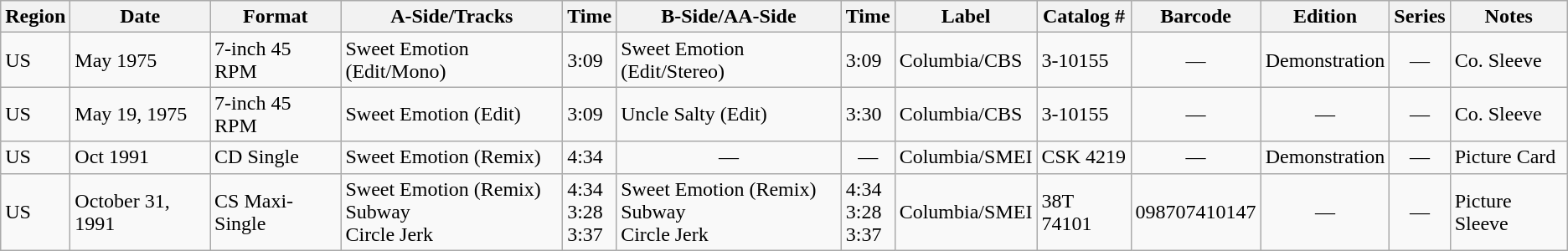<table class="wikitable">
<tr>
<th>Region</th>
<th>Date</th>
<th>Format</th>
<th><strong>A-Side/Tracks</strong></th>
<th><strong>Time</strong></th>
<th><strong>B-Side/AA-Side</strong></th>
<th><strong>Time</strong></th>
<th>Label</th>
<th>Catalog #</th>
<th>Barcode</th>
<th>Edition</th>
<th>Series</th>
<th>Notes</th>
</tr>
<tr>
<td>US</td>
<td>May 1975</td>
<td>7-inch 45 RPM</td>
<td>Sweet Emotion (Edit/Mono)</td>
<td>3:09</td>
<td>Sweet Emotion (Edit/Stereo)</td>
<td>3:09</td>
<td>Columbia/CBS</td>
<td>3-10155</td>
<td align="center">—</td>
<td>Demonstration</td>
<td align="center">—</td>
<td>Co. Sleeve</td>
</tr>
<tr>
<td>US</td>
<td>May 19, 1975</td>
<td>7-inch 45 RPM</td>
<td>Sweet Emotion (Edit)</td>
<td>3:09</td>
<td>Uncle Salty (Edit)</td>
<td>3:30</td>
<td>Columbia/CBS</td>
<td>3-10155</td>
<td align="center">—</td>
<td align="center">—</td>
<td align="center">—</td>
<td>Co. Sleeve</td>
</tr>
<tr>
<td>US</td>
<td>Oct 1991</td>
<td>CD Single</td>
<td>Sweet Emotion (Remix)</td>
<td>4:34</td>
<td align="center">—</td>
<td align="center">—</td>
<td>Columbia/SMEI</td>
<td>CSK 4219</td>
<td align="center">—</td>
<td>Demonstration</td>
<td align="center">—</td>
<td>Picture Card</td>
</tr>
<tr>
<td>US</td>
<td>October 31, 1991</td>
<td>CS Maxi-Single</td>
<td>Sweet Emotion (Remix)<br>Subway<br>Circle Jerk</td>
<td>4:34<br>3:28<br>3:37</td>
<td>Sweet Emotion (Remix)<br>Subway<br>Circle Jerk</td>
<td>4:34<br>3:28<br>3:37</td>
<td>Columbia/SMEI</td>
<td>38T 74101</td>
<td>098707410147</td>
<td align="center">—</td>
<td align="center">—</td>
<td>Picture Sleeve</td>
</tr>
</table>
